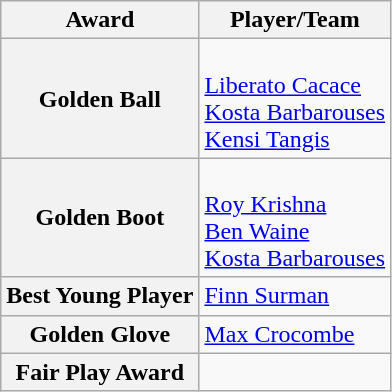<table class="wikitable" style="text-align:center">
<tr>
<th>Award</th>
<th>Player/Team</th>
</tr>
<tr>
<th>Golden Ball</th>
<td align=left><br>  <a href='#'>Liberato Cacace</a>
<br>  <a href='#'>Kosta Barbarouses</a>
<br>  <a href='#'>Kensi Tangis</a></td>
</tr>
<tr>
<th>Golden Boot</th>
<td align=left><br>  <a href='#'>Roy Krishna</a>
<br>  <a href='#'>Ben Waine</a>
<br>  <a href='#'>Kosta Barbarouses</a></td>
</tr>
<tr>
<th>Best Young Player</th>
<td align=left> <a href='#'>Finn Surman</a></td>
</tr>
<tr>
<th>Golden Glove</th>
<td align=left> <a href='#'>Max Crocombe</a></td>
</tr>
<tr>
<th>Fair Play Award</th>
<td align=left></td>
</tr>
</table>
